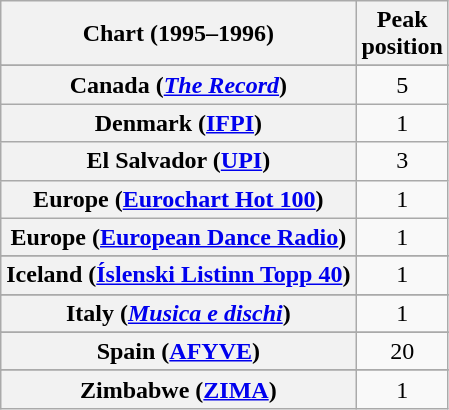<table class="wikitable sortable plainrowheaders">
<tr>
<th>Chart (1995–1996)</th>
<th>Peak<br>position</th>
</tr>
<tr>
</tr>
<tr>
</tr>
<tr>
</tr>
<tr>
</tr>
<tr>
</tr>
<tr>
</tr>
<tr>
<th scope="row">Canada (<em><a href='#'>The Record</a></em>)</th>
<td align="center">5</td>
</tr>
<tr>
<th scope="row">Denmark (<a href='#'>IFPI</a>)</th>
<td align="center">1</td>
</tr>
<tr>
<th scope=row>El Salvador (<a href='#'>UPI</a>)</th>
<td align="center">3</td>
</tr>
<tr>
<th scope="row">Europe (<a href='#'>Eurochart Hot 100</a>)</th>
<td align="center">1</td>
</tr>
<tr>
<th scope="row">Europe (<a href='#'>European Dance Radio</a>)</th>
<td align="center">1</td>
</tr>
<tr>
</tr>
<tr>
</tr>
<tr>
</tr>
<tr>
<th scope="row">Iceland (<a href='#'>Íslenski Listinn Topp 40</a>)</th>
<td align="center">1</td>
</tr>
<tr>
</tr>
<tr>
<th scope="row">Italy (<em><a href='#'>Musica e dischi</a></em>)</th>
<td align="center">1</td>
</tr>
<tr>
</tr>
<tr>
</tr>
<tr>
</tr>
<tr>
</tr>
<tr>
</tr>
<tr>
<th scope="row">Spain (<a href='#'>AFYVE</a>)</th>
<td align="center">20</td>
</tr>
<tr>
</tr>
<tr>
</tr>
<tr>
</tr>
<tr>
</tr>
<tr>
</tr>
<tr>
</tr>
<tr>
</tr>
<tr>
</tr>
<tr>
<th scope="row">Zimbabwe (<a href='#'>ZIMA</a>)</th>
<td align="center">1</td>
</tr>
</table>
